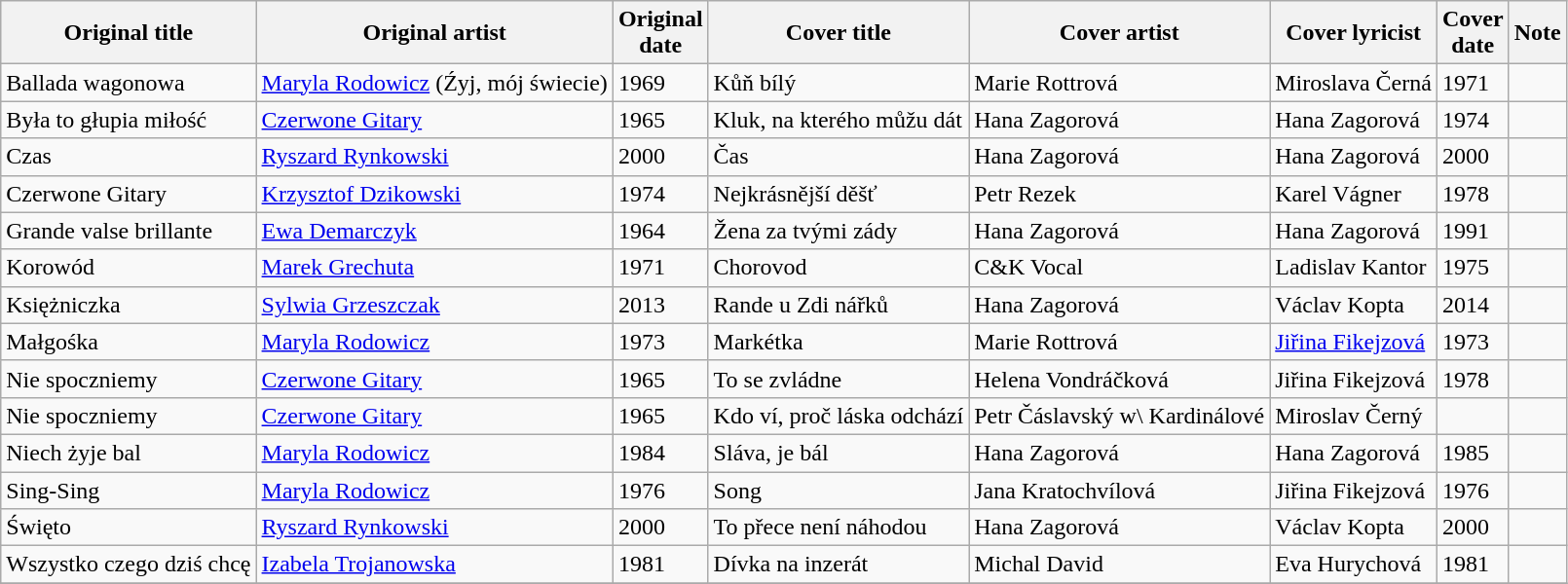<table class="wikitable sortable">
<tr>
<th>Original title</th>
<th>Original artist</th>
<th nowrap=yes>Original<br> date</th>
<th>Cover title</th>
<th>Cover artist</th>
<th>Cover lyricist</th>
<th nowrap=yes>Cover<br> date</th>
<th class=unsortable>Note</th>
</tr>
<tr>
<td>Ballada wagonowa</td>
<td><a href='#'>Maryla Rodowicz</a> (Źyj, mój świecie)</td>
<td>1969</td>
<td>Kůň bílý</td>
<td>Marie Rottrová</td>
<td>Miroslava Černá</td>
<td>1971</td>
<td></td>
</tr>
<tr>
<td>Była to głupia miłość</td>
<td><a href='#'>Czerwone Gitary</a></td>
<td>1965</td>
<td>Kluk, na kterého můžu dát</td>
<td>Hana Zagorová</td>
<td>Hana Zagorová</td>
<td>1974</td>
<td></td>
</tr>
<tr>
<td>Czas</td>
<td><a href='#'>Ryszard Rynkowski</a></td>
<td>2000</td>
<td>Čas</td>
<td>Hana Zagorová</td>
<td>Hana Zagorová</td>
<td>2000</td>
<td></td>
</tr>
<tr>
<td>Czerwone Gitary</td>
<td><a href='#'>Krzysztof Dzikowski</a></td>
<td>1974</td>
<td>Nejkrásnější děšť</td>
<td>Petr Rezek</td>
<td>Karel Vágner</td>
<td>1978</td>
<td></td>
</tr>
<tr>
<td>Grande valse brillante</td>
<td><a href='#'>Ewa Demarczyk</a></td>
<td>1964</td>
<td>Žena za tvými zády</td>
<td>Hana Zagorová</td>
<td>Hana Zagorová</td>
<td>1991</td>
<td></td>
</tr>
<tr>
<td>Korowód</td>
<td><a href='#'>Marek Grechuta</a></td>
<td>1971</td>
<td>Chorovod</td>
<td>C&K Vocal</td>
<td>Ladislav Kantor</td>
<td>1975</td>
<td></td>
</tr>
<tr>
<td>Księżniczka</td>
<td><a href='#'>Sylwia Grzeszczak</a></td>
<td>2013</td>
<td>Rande u Zdi nářků</td>
<td>Hana Zagorová</td>
<td>Václav Kopta</td>
<td>2014</td>
<td></td>
</tr>
<tr>
<td>Małgośka</td>
<td><a href='#'>Maryla Rodowicz</a></td>
<td>1973</td>
<td>Markétka</td>
<td>Marie Rottrová</td>
<td><a href='#'>Jiřina Fikejzová</a></td>
<td>1973</td>
<td></td>
</tr>
<tr>
<td>Nie spoczniemy</td>
<td><a href='#'>Czerwone Gitary</a></td>
<td>1965</td>
<td>To se zvládne</td>
<td>Helena Vondráčková</td>
<td>Jiřina Fikejzová</td>
<td>1978</td>
<td></td>
</tr>
<tr>
<td>Nie spoczniemy</td>
<td><a href='#'>Czerwone Gitary</a></td>
<td>1965</td>
<td>Kdo ví, proč láska odchází</td>
<td>Petr Čáslavský w\ Kardinálové</td>
<td>Miroslav Černý</td>
<td></td>
<td></td>
</tr>
<tr>
<td>Niech żyje bal</td>
<td><a href='#'>Maryla Rodowicz</a></td>
<td>1984</td>
<td>Sláva, je bál</td>
<td>Hana Zagorová</td>
<td>Hana Zagorová</td>
<td>1985</td>
<td></td>
</tr>
<tr>
<td>Sing-Sing</td>
<td><a href='#'>Maryla Rodowicz</a></td>
<td>1976</td>
<td>Song</td>
<td>Jana Kratochvílová</td>
<td>Jiřina Fikejzová</td>
<td>1976</td>
<td></td>
</tr>
<tr>
<td>Święto</td>
<td><a href='#'>Ryszard Rynkowski</a></td>
<td>2000</td>
<td>To přece není náhodou</td>
<td>Hana Zagorová</td>
<td>Václav Kopta</td>
<td>2000</td>
<td></td>
</tr>
<tr>
<td>Wszystko czego dziś chcę</td>
<td><a href='#'>Izabela Trojanowska</a></td>
<td>1981</td>
<td>Dívka na inzerát</td>
<td>Michal David</td>
<td>Eva Hurychová</td>
<td>1981</td>
<td></td>
</tr>
<tr>
</tr>
</table>
